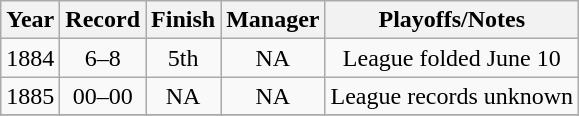<table class="wikitable" style="text-align:center">
<tr>
<th>Year</th>
<th>Record</th>
<th>Finish</th>
<th>Manager</th>
<th>Playoffs/Notes</th>
</tr>
<tr>
<td>1884</td>
<td>6–8</td>
<td>5th</td>
<td>NA</td>
<td>League folded June 10</td>
</tr>
<tr>
<td>1885</td>
<td>00–00</td>
<td>NA</td>
<td>NA</td>
<td>League records unknown</td>
</tr>
<tr>
</tr>
</table>
